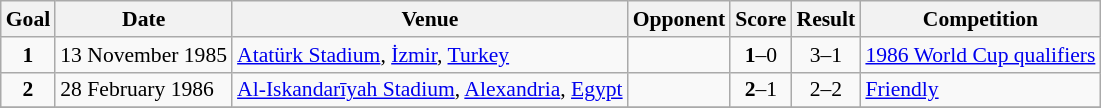<table class="wikitable" style="font-size:90%" align=center>
<tr>
<th>Goal</th>
<th>Date</th>
<th>Venue</th>
<th>Opponent</th>
<th>Score</th>
<th>Result</th>
<th>Competition</th>
</tr>
<tr>
<td style="text-align:center;"><strong>1</strong></td>
<td>13 November 1985</td>
<td><a href='#'>Atatürk Stadium</a>, <a href='#'>İzmir</a>, <a href='#'>Turkey</a></td>
<td></td>
<td style="text-align:center;"><strong>1</strong>–0</td>
<td style="text-align:center;">3–1</td>
<td><a href='#'>1986 World Cup qualifiers</a></td>
</tr>
<tr>
<td style="text-align:center;"><strong>2</strong></td>
<td>28 February 1986</td>
<td><a href='#'>Al-Iskandarīyah Stadium</a>, <a href='#'>Alexandria</a>, <a href='#'>Egypt</a></td>
<td></td>
<td style="text-align:center;"><strong>2</strong>–1</td>
<td style="text-align:center;">2–2</td>
<td><a href='#'>Friendly</a></td>
</tr>
<tr>
</tr>
</table>
